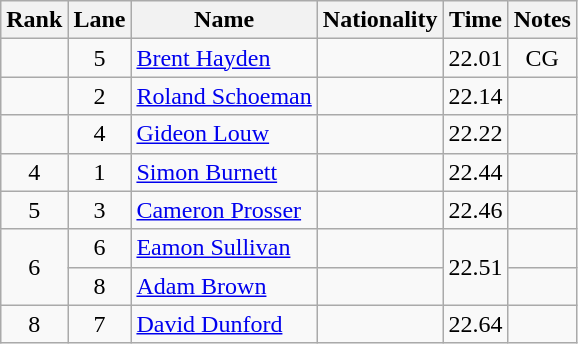<table class="wikitable sortable" style="text-align:center">
<tr>
<th>Rank</th>
<th>Lane</th>
<th>Name</th>
<th>Nationality</th>
<th>Time</th>
<th>Notes</th>
</tr>
<tr>
<td></td>
<td>5</td>
<td align=left><a href='#'>Brent Hayden</a></td>
<td align=left></td>
<td>22.01</td>
<td>CG</td>
</tr>
<tr>
<td></td>
<td>2</td>
<td align=left><a href='#'>Roland Schoeman</a></td>
<td align=left></td>
<td>22.14</td>
<td></td>
</tr>
<tr>
<td></td>
<td>4</td>
<td align=left><a href='#'>Gideon Louw</a></td>
<td align=left></td>
<td>22.22</td>
<td></td>
</tr>
<tr>
<td>4</td>
<td>1</td>
<td align=left><a href='#'>Simon Burnett</a></td>
<td align=left></td>
<td>22.44</td>
<td></td>
</tr>
<tr>
<td>5</td>
<td>3</td>
<td align=left><a href='#'>Cameron Prosser</a></td>
<td align=left></td>
<td>22.46</td>
<td></td>
</tr>
<tr>
<td rowspan=2>6</td>
<td>6</td>
<td align=left><a href='#'>Eamon Sullivan</a></td>
<td align=left></td>
<td rowspan=2>22.51</td>
<td></td>
</tr>
<tr>
<td>8</td>
<td align=left><a href='#'>Adam Brown</a></td>
<td align=left></td>
<td></td>
</tr>
<tr>
<td>8</td>
<td>7</td>
<td align=left><a href='#'>David Dunford</a></td>
<td align=left></td>
<td>22.64</td>
<td></td>
</tr>
</table>
